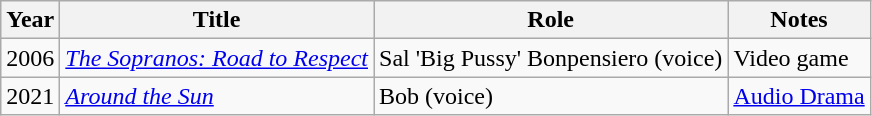<table class="wikitable sortable">
<tr>
<th>Year</th>
<th>Title</th>
<th>Role</th>
<th>Notes</th>
</tr>
<tr>
<td>2006</td>
<td><em><a href='#'>The Sopranos: Road to Respect</a></em></td>
<td>Sal 'Big Pussy' Bonpensiero (voice)</td>
<td>Video game</td>
</tr>
<tr>
<td>2021</td>
<td><em><a href='#'>Around the Sun</a></em></td>
<td>Bob (voice)</td>
<td><a href='#'>Audio Drama</a></td>
</tr>
</table>
